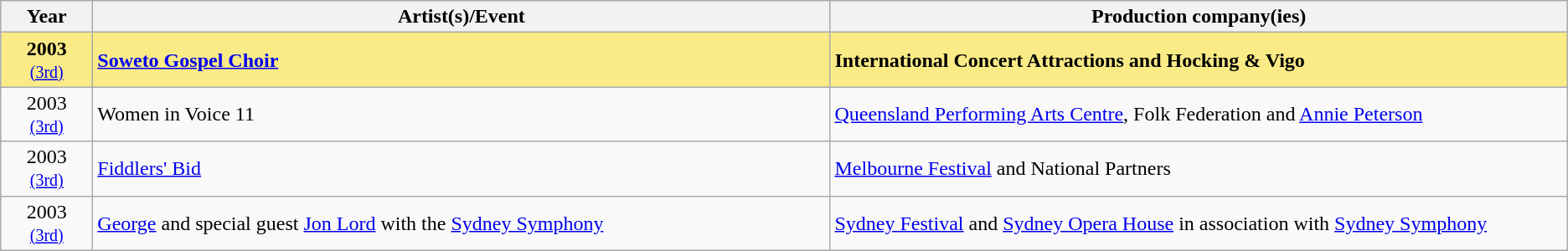<table class="sortable wikitable">
<tr>
<th width="5%">Year</th>
<th width="40%">Artist(s)/Event</th>
<th width="40%">Production company(ies)</th>
</tr>
<tr style="background:#FAEB86">
<td align="center"><strong>2003</strong><br><small><a href='#'>(3rd)</a></small></td>
<td><strong><a href='#'>Soweto Gospel Choir</a></strong></td>
<td><strong>International Concert Attractions and Hocking & Vigo</strong></td>
</tr>
<tr>
<td align="center">2003<br><small><a href='#'>(3rd)</a></small></td>
<td>Women in Voice 11</td>
<td><a href='#'>Queensland Performing Arts Centre</a>, Folk Federation and <a href='#'>Annie Peterson</a></td>
</tr>
<tr>
<td align="center">2003<br><small><a href='#'>(3rd)</a></small></td>
<td><a href='#'>Fiddlers' Bid</a></td>
<td><a href='#'>Melbourne Festival</a> and National Partners</td>
</tr>
<tr>
<td align="center">2003<br><small><a href='#'>(3rd)</a></small></td>
<td><a href='#'>George</a> and special guest <a href='#'>Jon Lord</a> with the <a href='#'>Sydney Symphony</a></td>
<td><a href='#'>Sydney Festival</a> and <a href='#'>Sydney Opera House</a> in association with <a href='#'>Sydney Symphony</a></td>
</tr>
</table>
